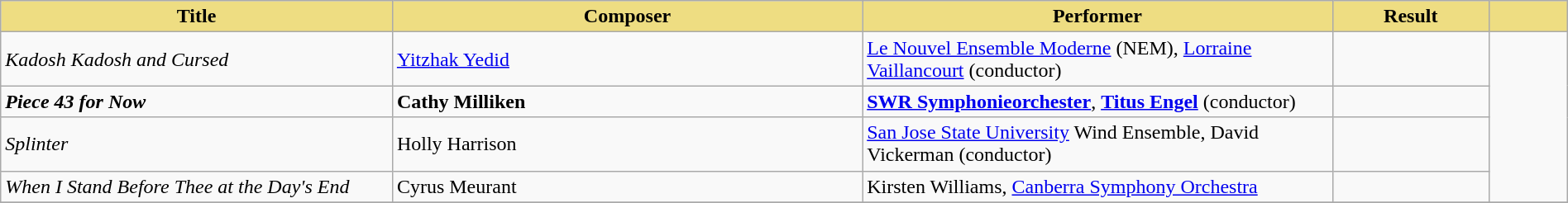<table class="wikitable" width=100%>
<tr>
<th style="width:25%;background:#EEDD82;">Title</th>
<th style="width:30%;background:#EEDD82;">Composer</th>
<th style="width:30%;background:#EEDD82;">Performer</th>
<th style="width:10%;background:#EEDD82;">Result</th>
<th style="width:5%;background:#EEDD82;"></th>
</tr>
<tr>
<td><em>Kadosh Kadosh and Cursed</em></td>
<td><a href='#'>Yitzhak Yedid</a></td>
<td><a href='#'>Le Nouvel Ensemble Moderne</a> (NEM), <a href='#'>Lorraine Vaillancourt</a> (conductor)</td>
<td></td>
<td rowspan="4"></td>
</tr>
<tr>
<td><strong><em>Piece 43 for Now</em></strong></td>
<td><strong>Cathy Milliken</strong></td>
<td><strong><a href='#'>SWR Symphonieorchester</a></strong>, <strong><a href='#'>Titus Engel</a></strong> (conductor)</td>
<td></td>
</tr>
<tr>
<td><em>Splinter</em></td>
<td>Holly Harrison</td>
<td><a href='#'>San Jose State University</a> Wind Ensemble, David Vickerman (conductor)</td>
<td></td>
</tr>
<tr>
<td><em>When I Stand Before Thee at the Day's End</em></td>
<td>Cyrus Meurant</td>
<td>Kirsten Williams, <a href='#'>Canberra Symphony Orchestra</a></td>
<td></td>
</tr>
<tr>
</tr>
</table>
